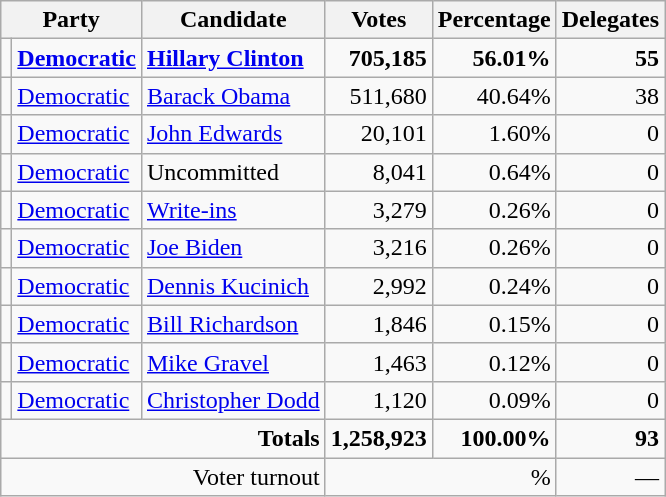<table class=wikitable>
<tr>
<th colspan=2>Party</th>
<th>Candidate</th>
<th>Votes</th>
<th>Percentage</th>
<th>Delegates</th>
</tr>
<tr>
<td></td>
<td><strong><a href='#'>Democratic</a></strong></td>
<td><strong><a href='#'>Hillary Clinton</a></strong></td>
<td align="right"><strong>705,185</strong></td>
<td align="right"><strong>56.01%</strong></td>
<td align="right"><strong>55</strong></td>
</tr>
<tr>
<td></td>
<td><a href='#'>Democratic</a></td>
<td><a href='#'>Barack Obama</a></td>
<td align="right">511,680</td>
<td align="right">40.64%</td>
<td align="right">38</td>
</tr>
<tr>
<td></td>
<td><a href='#'>Democratic</a></td>
<td><a href='#'>John Edwards</a></td>
<td align="right">20,101</td>
<td align="right">1.60%</td>
<td align="right">0</td>
</tr>
<tr>
<td></td>
<td><a href='#'>Democratic</a></td>
<td>Uncommitted</td>
<td align="right">8,041</td>
<td align="right">0.64%</td>
<td align="right">0</td>
</tr>
<tr>
<td></td>
<td><a href='#'>Democratic</a></td>
<td><a href='#'>Write-ins</a></td>
<td align="right">3,279</td>
<td align="right">0.26%</td>
<td align="right">0</td>
</tr>
<tr>
<td></td>
<td><a href='#'>Democratic</a></td>
<td><a href='#'>Joe Biden</a></td>
<td align="right">3,216</td>
<td align="right">0.26%</td>
<td align="right">0</td>
</tr>
<tr>
<td></td>
<td><a href='#'>Democratic</a></td>
<td><a href='#'>Dennis Kucinich</a></td>
<td align="right">2,992</td>
<td align="right">0.24%</td>
<td align="right">0</td>
</tr>
<tr>
<td></td>
<td><a href='#'>Democratic</a></td>
<td><a href='#'>Bill Richardson</a></td>
<td align="right">1,846</td>
<td align="right">0.15%</td>
<td align="right">0</td>
</tr>
<tr>
<td></td>
<td><a href='#'>Democratic</a></td>
<td><a href='#'>Mike Gravel</a></td>
<td align="right">1,463</td>
<td align="right">0.12%</td>
<td align="right">0</td>
</tr>
<tr>
<td></td>
<td><a href='#'>Democratic</a></td>
<td><a href='#'>Christopher Dodd</a></td>
<td align="right">1,120</td>
<td align="right">0.09%</td>
<td align="right">0</td>
</tr>
<tr>
<td colspan="3" align="right"><strong>Totals</strong></td>
<td align="right"><strong>1,258,923</strong></td>
<td align="right"><strong>100.00%</strong></td>
<td align="right"><strong>93</strong></td>
</tr>
<tr>
<td colspan="3" align="right">Voter turnout</td>
<td colspan="2" align="right">%</td>
<td align="right">—</td>
</tr>
</table>
